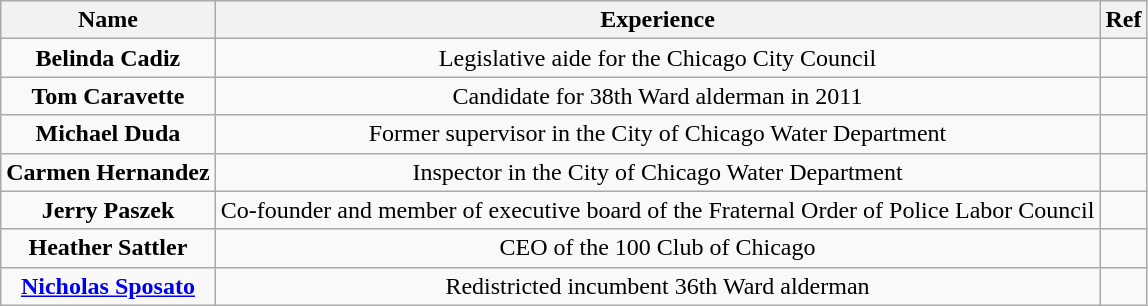<table class="wikitable" style="text-align:center">
<tr>
<th>Name</th>
<th>Experience</th>
<th>Ref</th>
</tr>
<tr>
<td><strong>Belinda Cadiz</strong></td>
<td>Legislative aide for the Chicago City Council</td>
<td></td>
</tr>
<tr>
<td><strong>Tom Caravette</strong></td>
<td>Candidate for 38th Ward alderman in 2011</td>
<td></td>
</tr>
<tr>
<td><strong>Michael Duda</strong></td>
<td>Former supervisor in the City of Chicago Water Department</td>
<td></td>
</tr>
<tr>
<td><strong>Carmen Hernandez</strong></td>
<td>Inspector in the City of Chicago Water Department</td>
<td></td>
</tr>
<tr>
<td><strong>Jerry Paszek</strong></td>
<td>Co-founder and member of executive board of the Fraternal Order of Police Labor Council</td>
<td></td>
</tr>
<tr>
<td><strong>Heather Sattler</strong></td>
<td>CEO of the 100 Club of Chicago</td>
<td></td>
</tr>
<tr>
<td><strong><a href='#'>Nicholas Sposato</a></strong></td>
<td>Redistricted incumbent 36th Ward alderman</td>
<td></td>
</tr>
</table>
